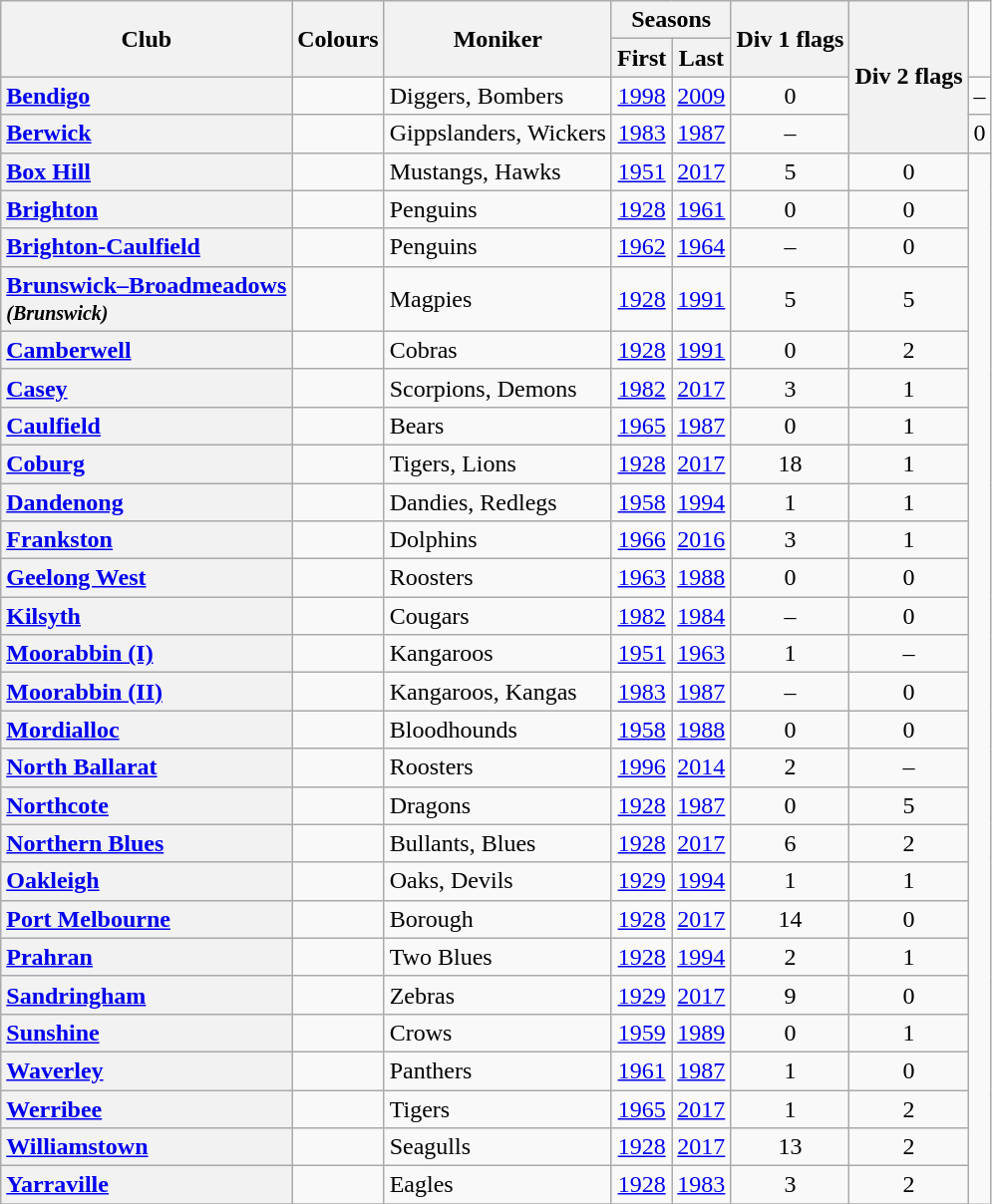<table class=" wikitable sortable"; text-align:left;">
<tr>
<th rowspan="2">Club</th>
<th rowspan="2" class="unsortable">Colours</th>
<th rowspan="2">Moniker</th>
<th colspan="2">Seasons</th>
<th rowspan="2">Div 1 flags</th>
<th rowspan="4">Div 2 flags</th>
</tr>
<tr>
<th>First</th>
<th>Last</th>
</tr>
<tr>
<th style="text-align:left"><a href='#'>Bendigo</a></th>
<td></td>
<td>Diggers, Bombers</td>
<td style="text-align:center;"><a href='#'>1998</a></td>
<td style="text-align:center;"><a href='#'>2009</a></td>
<td style="text-align:center;">0</td>
<td style="text-align:center;">–</td>
</tr>
<tr>
<th style="text-align:left"><a href='#'>Berwick</a></th>
<td></td>
<td>Gippslanders, Wickers</td>
<td style="text-align:center;"><a href='#'>1983</a></td>
<td style="text-align:center;"><a href='#'>1987</a></td>
<td style="text-align:center;">–</td>
<td style="text-align:center;">0</td>
</tr>
<tr>
<th style="text-align:left"><a href='#'>Box Hill</a></th>
<td style="text-align:center;"></td>
<td>Mustangs, Hawks</td>
<td style="text-align:center;"><a href='#'>1951</a></td>
<td style="text-align:center;"><a href='#'>2017</a></td>
<td style="text-align:center;">5</td>
<td style="text-align:center;">0</td>
</tr>
<tr>
<th style="text-align:left"><a href='#'>Brighton</a></th>
<td></td>
<td>Penguins</td>
<td style="text-align:center;"><a href='#'>1928</a></td>
<td style="text-align:center;"><a href='#'>1961</a></td>
<td style="text-align:center;">0</td>
<td style="text-align:center;">0</td>
</tr>
<tr>
<th style="text-align:left"><a href='#'>Brighton-Caulfield</a></th>
<td></td>
<td>Penguins</td>
<td style="text-align:center;"><a href='#'>1962</a></td>
<td style="text-align:center;"><a href='#'>1964</a></td>
<td style="text-align:center;">–</td>
<td style="text-align:center;">0</td>
</tr>
<tr>
<th style="text-align:left"><a href='#'>Brunswick–Broadmeadows</a> <br><small><em>(Brunswick)</em></small></th>
<td style="text-align:center;"></td>
<td>Magpies</td>
<td style="text-align:center;"><a href='#'>1928</a></td>
<td style="text-align:center;"><a href='#'>1991</a></td>
<td style="text-align:center;">5</td>
<td style="text-align:center;">5</td>
</tr>
<tr>
<th style="text-align:left"><a href='#'>Camberwell</a></th>
<td></td>
<td>Cobras</td>
<td style="text-align:center;"><a href='#'>1928</a></td>
<td style="text-align:center;"><a href='#'>1991</a></td>
<td style="text-align:center;">0</td>
<td style="text-align:center;">2</td>
</tr>
<tr>
<th style="text-align:left"><a href='#'>Casey</a></th>
<td style="text-align:center;"></td>
<td>Scorpions, Demons</td>
<td style="text-align:center;"><a href='#'>1982</a></td>
<td style="text-align:center;"><a href='#'>2017</a></td>
<td style="text-align:center;">3</td>
<td style="text-align:center;">1</td>
</tr>
<tr>
<th style="text-align:left"><a href='#'>Caulfield</a></th>
<td></td>
<td>Bears</td>
<td style="text-align:center;"><a href='#'>1965</a></td>
<td style="text-align:center;"><a href='#'>1987</a></td>
<td style="text-align:center;">0</td>
<td style="text-align:center;">1</td>
</tr>
<tr>
<th style="text-align:left"><a href='#'>Coburg</a></th>
<td style="text-align:center;"></td>
<td>Tigers, Lions</td>
<td style="text-align:center;"><a href='#'>1928</a></td>
<td style="text-align:center;"><a href='#'>2017</a></td>
<td style="text-align:center;">18</td>
<td style="text-align:center;">1</td>
</tr>
<tr>
<th style="text-align:left"><a href='#'>Dandenong</a></th>
<td></td>
<td>Dandies, Redlegs</td>
<td style="text-align:center;"><a href='#'>1958</a></td>
<td style="text-align:center;"><a href='#'>1994</a></td>
<td style="text-align:center;">1</td>
<td style="text-align:center;">1</td>
</tr>
<tr>
<th style="text-align:left"><a href='#'>Frankston</a></th>
<td style="text-align:center;"></td>
<td>Dolphins</td>
<td style="text-align:center;"><a href='#'>1966</a></td>
<td style="text-align:center;"><a href='#'>2016</a></td>
<td style="text-align:center;">3</td>
<td style="text-align:center;">1</td>
</tr>
<tr>
<th style="text-align:left"><a href='#'>Geelong West</a></th>
<td></td>
<td>Roosters</td>
<td style="text-align:center;"><a href='#'>1963</a></td>
<td style="text-align:center;"><a href='#'>1988</a></td>
<td style="text-align:center;">0</td>
<td style="text-align:center;">0</td>
</tr>
<tr>
<th style="text-align:left"><a href='#'>Kilsyth</a></th>
<td></td>
<td>Cougars</td>
<td style="text-align:center;"><a href='#'>1982</a></td>
<td style="text-align:center;"><a href='#'>1984</a></td>
<td style="text-align:center;">–</td>
<td style="text-align:center;">0</td>
</tr>
<tr>
<th style="text-align:left"><a href='#'>Moorabbin (I)</a></th>
<td></td>
<td>Kangaroos</td>
<td style="text-align:center;"><a href='#'>1951</a></td>
<td style="text-align:center;"><a href='#'>1963</a></td>
<td style="text-align:center;">1</td>
<td style="text-align:center;">–</td>
</tr>
<tr>
<th style="text-align:left"><a href='#'>Moorabbin (II)</a></th>
<td></td>
<td>Kangaroos, Kangas</td>
<td style="text-align:center;"><a href='#'>1983</a></td>
<td style="text-align:center;"><a href='#'>1987</a></td>
<td style="text-align:center;">–</td>
<td style="text-align:center;">0</td>
</tr>
<tr>
<th style="text-align:left"><a href='#'>Mordialloc</a></th>
<td></td>
<td>Bloodhounds</td>
<td style="text-align:center;"><a href='#'>1958</a></td>
<td style="text-align:center;"><a href='#'>1988</a></td>
<td style="text-align:center;">0</td>
<td style="text-align:center;">0</td>
</tr>
<tr>
<th style="text-align:left"><a href='#'>North Ballarat</a></th>
<td></td>
<td>Roosters</td>
<td style="text-align:center;"><a href='#'>1996</a></td>
<td style="text-align:center;"><a href='#'>2014</a></td>
<td style="text-align:center;">2</td>
<td style="text-align:center;">–</td>
</tr>
<tr>
<th style="text-align:left"><a href='#'>Northcote</a></th>
<td></td>
<td>Dragons</td>
<td style="text-align:center;"><a href='#'>1928</a></td>
<td style="text-align:center;"><a href='#'>1987</a></td>
<td style="text-align:center;">0</td>
<td style="text-align:center;">5</td>
</tr>
<tr>
<th style="text-align:left"><a href='#'>Northern Blues</a></th>
<td></td>
<td>Bullants, Blues</td>
<td style="text-align:center;"><a href='#'>1928</a></td>
<td style="text-align:center;"><a href='#'>2017</a></td>
<td style="text-align:center;">6</td>
<td style="text-align:center;">2</td>
</tr>
<tr>
<th style="text-align:left"><a href='#'>Oakleigh</a></th>
<td></td>
<td>Oaks, Devils</td>
<td style="text-align:center;"><a href='#'>1929</a></td>
<td style="text-align:center;"><a href='#'>1994</a></td>
<td style="text-align:center;">1</td>
<td style="text-align:center;">1</td>
</tr>
<tr>
<th style="text-align:left"><a href='#'>Port Melbourne</a></th>
<td style="text-align:center;"></td>
<td>Borough</td>
<td style="text-align:center;"><a href='#'>1928</a></td>
<td style="text-align:center;"><a href='#'>2017</a></td>
<td style="text-align:center;">14</td>
<td style="text-align:center;">0</td>
</tr>
<tr>
<th style="text-align:left"><a href='#'>Prahran</a></th>
<td></td>
<td>Two Blues</td>
<td style="text-align:center;"><a href='#'>1928</a></td>
<td style="text-align:center;"><a href='#'>1994</a></td>
<td style="text-align:center;">2</td>
<td style="text-align:center;">1</td>
</tr>
<tr>
<th style="text-align:left"><a href='#'>Sandringham</a></th>
<td style="text-align:center;"></td>
<td>Zebras</td>
<td style="text-align:center;"><a href='#'>1929</a></td>
<td style="text-align:center;"><a href='#'>2017</a></td>
<td style="text-align:center;">9</td>
<td style="text-align:center;">0</td>
</tr>
<tr>
<th style="text-align:left"><a href='#'>Sunshine</a></th>
<td></td>
<td>Crows</td>
<td style="text-align:center;"><a href='#'>1959</a></td>
<td style="text-align:center;"><a href='#'>1989</a></td>
<td style="text-align:center;">0</td>
<td style="text-align:center;">1</td>
</tr>
<tr>
<th style="text-align:left"><a href='#'>Waverley</a></th>
<td></td>
<td>Panthers</td>
<td style="text-align:center;"><a href='#'>1961</a></td>
<td style="text-align:center;"><a href='#'>1987</a></td>
<td style="text-align:center;">1</td>
<td style="text-align:center;">0</td>
</tr>
<tr>
<th style="text-align:left"><a href='#'>Werribee</a></th>
<td style="text-align:center;"></td>
<td>Tigers</td>
<td style="text-align:center;"><a href='#'>1965</a></td>
<td style="text-align:center;"><a href='#'>2017</a></td>
<td style="text-align:center;">1</td>
<td style="text-align:center;">2</td>
</tr>
<tr>
<th style="text-align:left"><a href='#'>Williamstown</a></th>
<td style="text-align:center;"></td>
<td>Seagulls</td>
<td style="text-align:center;"><a href='#'>1928</a></td>
<td style="text-align:center;"><a href='#'>2017</a></td>
<td style="text-align:center;">13</td>
<td style="text-align:center;">2</td>
</tr>
<tr>
<th style="text-align:left"><a href='#'>Yarraville</a></th>
<td></td>
<td>Eagles</td>
<td style="text-align:center;"><a href='#'>1928</a></td>
<td style="text-align:center;"><a href='#'>1983</a></td>
<td style="text-align:center;">3</td>
<td style="text-align:center;">2</td>
</tr>
<tr class="sortbottom">
</tr>
</table>
